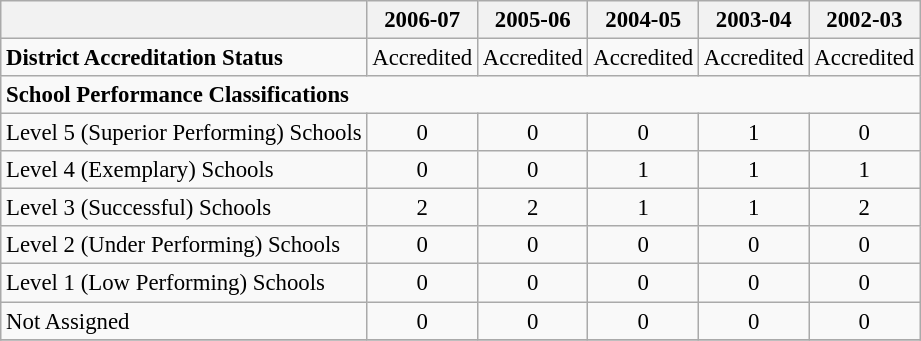<table class="wikitable" style="font-size: 95%;">
<tr>
<th></th>
<th>2006-07</th>
<th>2005-06</th>
<th>2004-05</th>
<th>2003-04</th>
<th>2002-03</th>
</tr>
<tr>
<td align="left"><strong>District Accreditation Status</strong></td>
<td align="center">Accredited</td>
<td align="center">Accredited</td>
<td align="center">Accredited</td>
<td align="center">Accredited</td>
<td align="center">Accredited</td>
</tr>
<tr>
<td align="left" colspan="6"><strong>School Performance Classifications</strong></td>
</tr>
<tr>
<td align="left">Level 5 (Superior Performing) Schools</td>
<td align="center">0</td>
<td align="center">0</td>
<td align="center">0</td>
<td align="center">1</td>
<td align="center">0</td>
</tr>
<tr>
<td align="left">Level 4 (Exemplary) Schools</td>
<td align="center">0</td>
<td align="center">0</td>
<td align="center">1</td>
<td align="center">1</td>
<td align="center">1</td>
</tr>
<tr>
<td align="left">Level 3 (Successful) Schools</td>
<td align="center">2</td>
<td align="center">2</td>
<td align="center">1</td>
<td align="center">1</td>
<td align="center">2</td>
</tr>
<tr>
<td align="left">Level 2 (Under Performing) Schools</td>
<td align="center">0</td>
<td align="center">0</td>
<td align="center">0</td>
<td align="center">0</td>
<td align="center">0</td>
</tr>
<tr>
<td align="left">Level 1 (Low Performing) Schools</td>
<td align="center">0</td>
<td align="center">0</td>
<td align="center">0</td>
<td align="center">0</td>
<td align="center">0</td>
</tr>
<tr>
<td align="left">Not Assigned</td>
<td align="center">0</td>
<td align="center">0</td>
<td align="center">0</td>
<td align="center">0</td>
<td align="center">0</td>
</tr>
<tr>
</tr>
</table>
